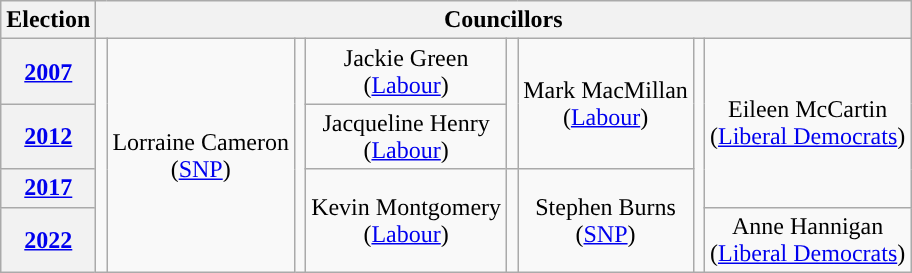<table class="wikitable" style="text-align:center">
<tr>
<th>Election</th>
<th colspan=8>Councillors</th>
</tr>
<tr>
<th><a href='#'>2007</a></th>
<td rowspan=4 style="color:inherit;background-color: "></td>
<td rowspan=4>Lorraine Cameron<br>(<a href='#'>SNP</a>)</td>
<td rowspan=4 style="color:inherit;background-color: "></td>
<td rowspan=1>Jackie Green<br>(<a href='#'>Labour</a>)</td>
<td rowspan=2 style="color:inherit;background-color: "></td>
<td rowspan=2>Mark MacMillan<br>(<a href='#'>Labour</a>)</td>
<td rowspan=4 style="color:inherit;background-color: "></td>
<td rowspan=3>Eileen McCartin<br>(<a href='#'>Liberal Democrats</a>)</td>
</tr>
<tr>
<th><a href='#'>2012</a></th>
<td rowspan=1>Jacqueline Henry<br>(<a href='#'>Labour</a>)</td>
</tr>
<tr>
<th><a href='#'>2017</a></th>
<td rowspan=2>Kevin Montgomery<br>(<a href='#'>Labour</a>)</td>
<td rowspan=2 style="color:inherit;background-color: "></td>
<td rowspan=2>Stephen Burns<br>(<a href='#'>SNP</a>)</td>
</tr>
<tr>
<th><a href='#'>2022</a></th>
<td rowspan=1>Anne Hannigan<br>(<a href='#'>Liberal Democrats</a>)</td>
</tr>
</table>
